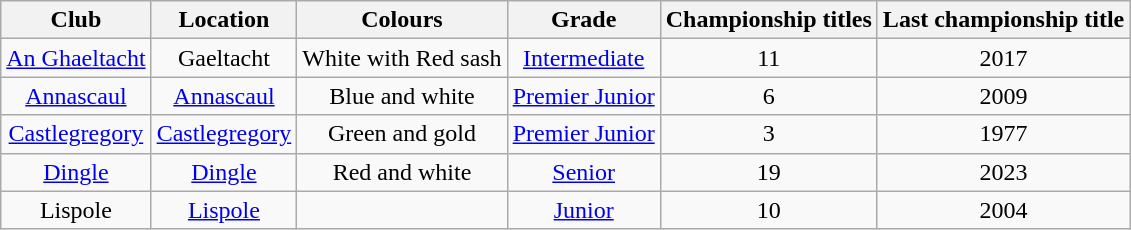<table class="wikitable" style="text-align:center;">
<tr>
<th>Club</th>
<th>Location</th>
<th>Colours</th>
<th>Grade</th>
<th>Championship titles</th>
<th>Last championship title</th>
</tr>
<tr>
<td><a href='#'>An Ghaeltacht</a></td>
<td>Gaeltacht</td>
<td>White with Red sash</td>
<td><a href='#'>Intermediate</a></td>
<td>11</td>
<td>2017</td>
</tr>
<tr>
<td><a href='#'>Annascaul</a></td>
<td><a href='#'>Annascaul</a></td>
<td>Blue and white</td>
<td><a href='#'>Premier Junior</a></td>
<td>6</td>
<td>2009</td>
</tr>
<tr>
<td><a href='#'>Castlegregory</a></td>
<td><a href='#'>Castlegregory</a></td>
<td>Green and gold</td>
<td><a href='#'>Premier Junior</a></td>
<td>3</td>
<td>1977</td>
</tr>
<tr>
<td><a href='#'>Dingle</a></td>
<td><a href='#'>Dingle</a></td>
<td>Red and white</td>
<td><a href='#'>Senior</a></td>
<td>19</td>
<td>2023</td>
</tr>
<tr>
<td>Lispole</td>
<td><a href='#'>Lispole</a></td>
<td></td>
<td><a href='#'>Junior</a></td>
<td>10</td>
<td>2004</td>
</tr>
</table>
